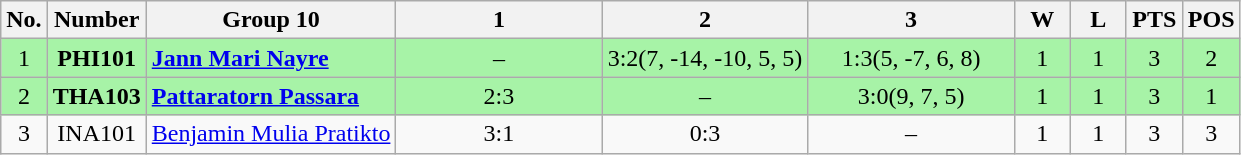<table class=wikitable style="text-align:center;">
<tr>
<th>No.</th>
<th>Number</th>
<th>Group 10</th>
<th width=130>1</th>
<th width=130>2</th>
<th width=130>3</th>
<th width=30>W</th>
<th width=30>L</th>
<th width=30>PTS</th>
<th width=30>POS</th>
</tr>
<tr bgcolor=#a7f3a7>
<td>1</td>
<td><strong>PHI101</strong></td>
<td style="text-align:left;"> <strong><a href='#'>Jann Mari Nayre</a></strong></td>
<td>–</td>
<td>3:2(7, -14, -10, 5, 5)</td>
<td>1:3(5, -7, 6, 8)</td>
<td>1</td>
<td>1</td>
<td>3</td>
<td>2</td>
</tr>
<tr bgcolor=#a7f3a7>
<td>2</td>
<td><strong>THA103</strong></td>
<td style="text-align:left;"> <strong><a href='#'>Pattaratorn Passara</a></strong></td>
<td>2:3</td>
<td>–</td>
<td>3:0(9, 7, 5)</td>
<td>1</td>
<td>1</td>
<td>3</td>
<td>1</td>
</tr>
<tr>
<td>3</td>
<td>INA101</td>
<td style="text-align:left;"> <a href='#'>Benjamin Mulia Pratikto</a></td>
<td>3:1</td>
<td>0:3</td>
<td>–</td>
<td>1</td>
<td>1</td>
<td>3</td>
<td>3</td>
</tr>
</table>
